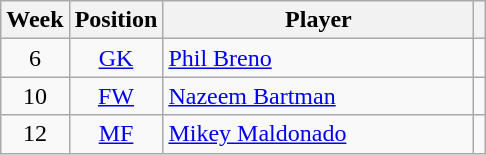<table class="wikitable" style="text-align:center;">
<tr>
<th>Week</th>
<th>Position</th>
<th style="width:200px">Player</th>
<th></th>
</tr>
<tr>
<td>6</td>
<td><a href='#'>GK</a></td>
<td style="text-align:left;"> <a href='#'>Phil Breno</a></td>
<td></td>
</tr>
<tr>
<td>10</td>
<td><a href='#'>FW</a></td>
<td style="text-align:left;"> <a href='#'>Nazeem Bartman</a></td>
<td></td>
</tr>
<tr>
<td>12</td>
<td><a href='#'>MF</a></td>
<td style="text-align:left;"> <a href='#'>Mikey Maldonado</a></td>
<td></td>
</tr>
</table>
